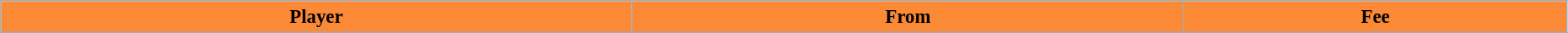<table class="wikitable" style="text-align:left; font-size:95%;width:98%;">
<tr>
<th style="background:#FC8936; color:black;">Player</th>
<th style="background:#FC8936; color:black;">From</th>
<th style="background:#FC8936; color:black;">Fee</th>
</tr>
<tr>
</tr>
</table>
